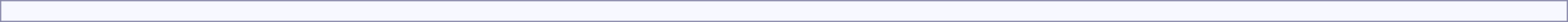<table style="border:1px solid #8888aa; background:#f7f8ff; padding:5px; font-size:95%; margin:0 12px 12px 0; margin:auto; width:100%; text-align:center;">
<tr>
<td></td>
</tr>
</table>
